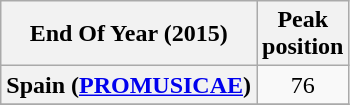<table class="wikitable sortable">
<tr>
<th scope="col">End Of Year (2015)</th>
<th scope="col">Peak<br>position</th>
</tr>
<tr>
<th scope="row">Spain (<a href='#'>PROMUSICAE</a>)</th>
<td style="text-align:center;">76</td>
</tr>
<tr>
</tr>
</table>
